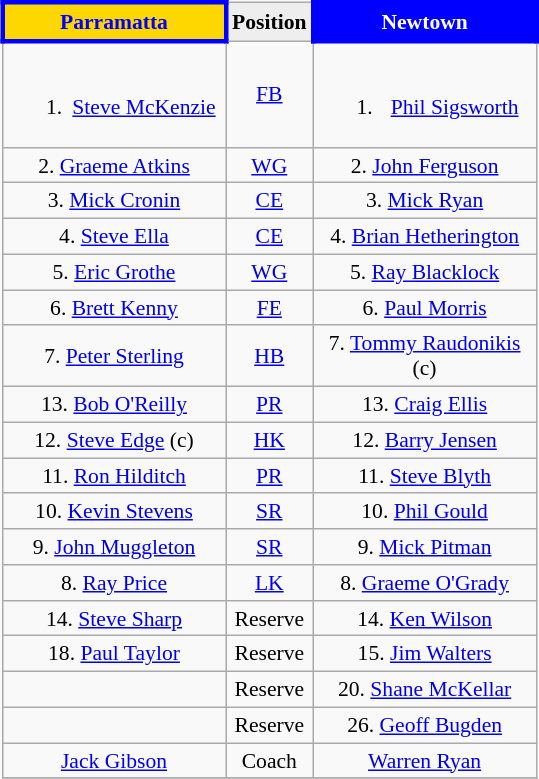<table align="right" class="wikitable" style="font-size:90%; text-align:center; margin-left:1em">
<tr bgcolor="#FF0033">
<th style="width:140px; border:3px solid blue; background: gold; color: blue">Parramatta</th>
<th style="width:40px; text-align:center; background:#eee; color:black;">Position</th>
<th style="width:140px; border:3px solid blue; background: blue; color: white">Newtown</th>
</tr>
<tr>
<td><br><ol><li><a href='#'>Steve McKenzie</a></li></ol></td>
<td><a href='#'>FB</a></td>
<td><br><ol><li><a href='#'>Phil Sigsworth</a></li></ol></td>
</tr>
<tr>
<td>2. <a href='#'>Graeme Atkins</a></td>
<td><a href='#'>WG</a></td>
<td>2. <a href='#'>John Ferguson</a></td>
</tr>
<tr>
<td>3. <a href='#'>Mick Cronin</a></td>
<td><a href='#'>CE</a></td>
<td>3. <a href='#'>Mick Ryan</a></td>
</tr>
<tr>
<td>4. <a href='#'>Steve Ella</a></td>
<td><a href='#'>CE</a></td>
<td>4. <a href='#'>Brian Hetherington</a></td>
</tr>
<tr>
<td>5. <a href='#'>Eric Grothe</a></td>
<td><a href='#'>WG</a></td>
<td>5. <a href='#'>Ray Blacklock</a></td>
</tr>
<tr>
<td>6. <a href='#'>Brett Kenny</a></td>
<td><a href='#'>FE</a></td>
<td>6. <a href='#'>Paul Morris</a></td>
</tr>
<tr>
<td>7. <a href='#'>Peter Sterling</a></td>
<td><a href='#'>HB</a></td>
<td>7. <a href='#'>Tommy Raudonikis</a> (c)</td>
</tr>
<tr>
<td>13. <a href='#'>Bob O'Reilly</a></td>
<td><a href='#'>PR</a></td>
<td>13. <a href='#'>Craig Ellis</a></td>
</tr>
<tr>
<td>12. <a href='#'>Steve Edge</a> (c)</td>
<td><a href='#'>HK</a></td>
<td>12. <a href='#'>Barry Jensen</a></td>
</tr>
<tr>
<td>11. <a href='#'>Ron Hilditch</a></td>
<td><a href='#'>PR</a></td>
<td>11. <a href='#'>Steve Blyth</a></td>
</tr>
<tr>
<td>10. <a href='#'>Kevin Stevens</a></td>
<td><a href='#'>SR</a></td>
<td>10. <a href='#'>Phil Gould</a></td>
</tr>
<tr>
<td>9. <a href='#'>John Muggleton</a></td>
<td><a href='#'>SR</a></td>
<td>9. <a href='#'>Mick Pitman</a></td>
</tr>
<tr>
<td>8. <a href='#'>Ray Price</a></td>
<td><a href='#'>LK</a></td>
<td>8. <a href='#'>Graeme O'Grady</a></td>
</tr>
<tr>
<td>14. <a href='#'>Steve Sharp</a></td>
<td>Reserve</td>
<td>14. <a href='#'>Ken Wilson</a></td>
</tr>
<tr>
<td>18. <a href='#'>Paul Taylor</a></td>
<td>Reserve</td>
<td>15. <a href='#'>Jim Walters</a></td>
</tr>
<tr>
<td></td>
<td>Reserve</td>
<td>20. <a href='#'>Shane McKellar</a></td>
</tr>
<tr>
<td></td>
<td>Reserve</td>
<td>26. <a href='#'>Geoff Bugden</a></td>
</tr>
<tr>
<td><a href='#'>Jack Gibson</a></td>
<td>Coach</td>
<td><a href='#'>Warren Ryan</a></td>
</tr>
<tr>
</tr>
</table>
